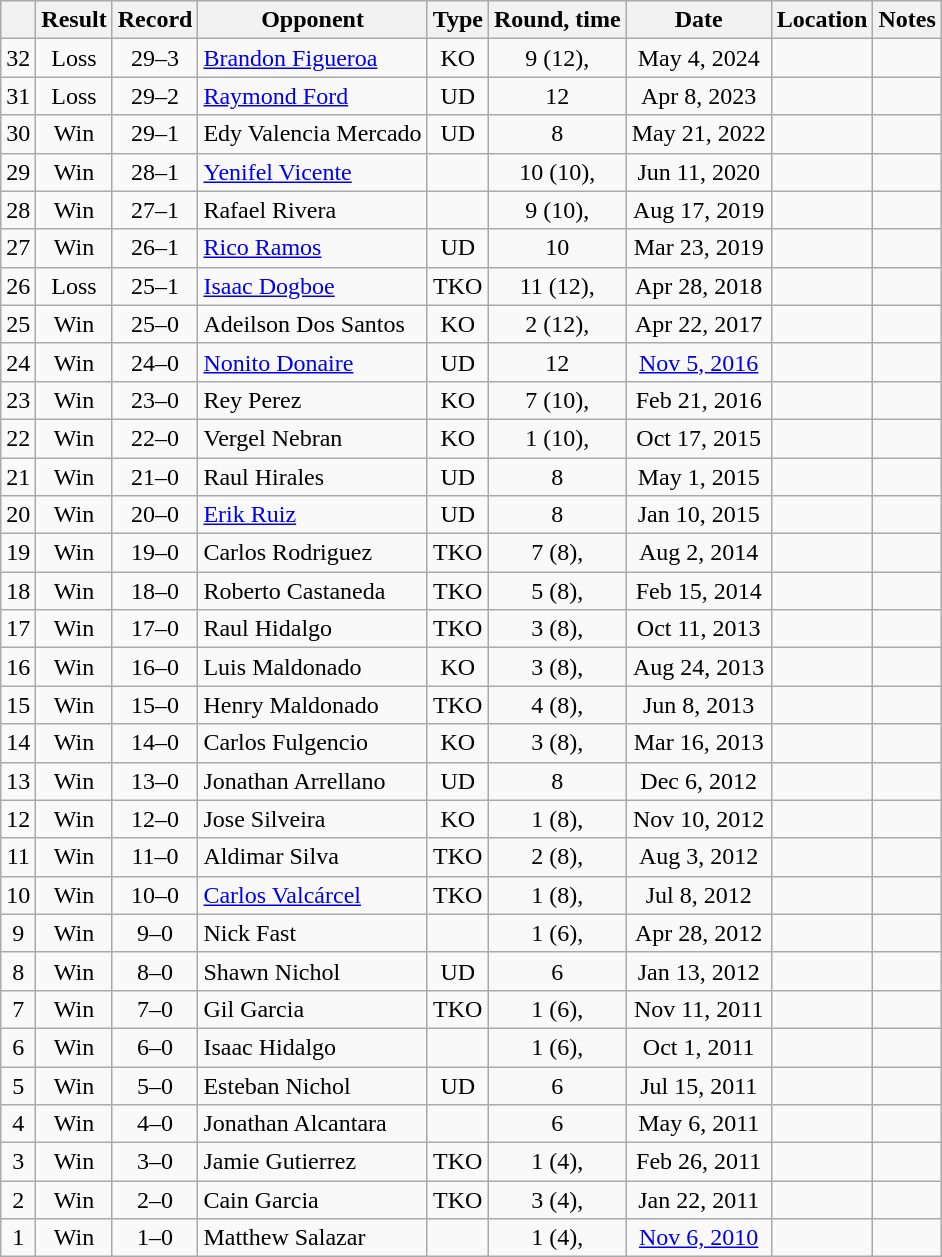<table class=wikitable style=text-align:center>
<tr>
<th></th>
<th>Result</th>
<th>Record</th>
<th>Opponent</th>
<th>Type</th>
<th>Round, time</th>
<th>Date</th>
<th>Location</th>
<th>Notes</th>
</tr>
<tr>
<td>32</td>
<td>Loss</td>
<td>29–3</td>
<td align=left><a href='#'>Brandon Figueroa</a></td>
<td>KO</td>
<td>9 (12), </td>
<td>May 4, 2024</td>
<td align=left></td>
<td align=left></td>
</tr>
<tr>
<td>31</td>
<td>Loss</td>
<td>29–2</td>
<td align=left><a href='#'>Raymond Ford</a></td>
<td>UD</td>
<td>12</td>
<td>Apr 8, 2023</td>
<td align=left></td>
<td align=left></td>
</tr>
<tr>
<td>30</td>
<td>Win</td>
<td>29–1</td>
<td align=left>Edy Valencia Mercado</td>
<td>UD</td>
<td>8</td>
<td>May 21, 2022</td>
<td align=left></td>
<td align=left></td>
</tr>
<tr>
<td>29</td>
<td>Win</td>
<td>28–1</td>
<td align=left><a href='#'>Yenifel Vicente</a></td>
<td></td>
<td>10 (10), </td>
<td>Jun 11, 2020</td>
<td align=left></td>
<td align=left></td>
</tr>
<tr>
<td>28</td>
<td>Win</td>
<td>27–1</td>
<td align=left>Rafael Rivera</td>
<td></td>
<td>9 (10), </td>
<td>Aug 17, 2019</td>
<td align=left></td>
<td align=left></td>
</tr>
<tr>
<td>27</td>
<td>Win</td>
<td>26–1</td>
<td align=left><a href='#'>Rico Ramos</a></td>
<td>UD</td>
<td>10</td>
<td>Mar 23, 2019</td>
<td align=left></td>
<td align=left></td>
</tr>
<tr>
<td>26</td>
<td>Loss</td>
<td>25–1</td>
<td align=left><a href='#'>Isaac Dogboe</a></td>
<td>TKO</td>
<td>11 (12), </td>
<td>Apr 28, 2018</td>
<td align=left></td>
<td align=left></td>
</tr>
<tr>
<td>25</td>
<td>Win</td>
<td>25–0</td>
<td align=left>Adeilson Dos Santos</td>
<td>KO</td>
<td>2 (12), </td>
<td>Apr 22, 2017</td>
<td align=left></td>
<td align=left></td>
</tr>
<tr>
<td>24</td>
<td>Win</td>
<td>24–0</td>
<td align=left><a href='#'>Nonito Donaire</a></td>
<td>UD</td>
<td>12</td>
<td><a href='#'>Nov 5, 2016</a></td>
<td align=left></td>
<td align=left></td>
</tr>
<tr>
<td>23</td>
<td>Win</td>
<td>23–0</td>
<td align=left>Rey Perez</td>
<td>KO</td>
<td>7 (10), </td>
<td>Feb 21, 2016</td>
<td align=left></td>
<td align=left></td>
</tr>
<tr>
<td>22</td>
<td>Win</td>
<td>22–0</td>
<td align=left>Vergel Nebran</td>
<td>KO</td>
<td>1 (10), </td>
<td>Oct 17, 2015</td>
<td align=left></td>
<td align=left></td>
</tr>
<tr>
<td>21</td>
<td>Win</td>
<td>21–0</td>
<td align=left>Raul Hirales</td>
<td>UD</td>
<td>8</td>
<td>May 1, 2015</td>
<td align=left></td>
<td align=left></td>
</tr>
<tr>
<td>20</td>
<td>Win</td>
<td>20–0</td>
<td align=left><a href='#'>Erik Ruiz</a></td>
<td>UD</td>
<td>8</td>
<td>Jan 10, 2015</td>
<td align=left></td>
<td align=left></td>
</tr>
<tr>
<td>19</td>
<td>Win</td>
<td>19–0</td>
<td align=left>Carlos Rodriguez</td>
<td>TKO</td>
<td>7 (8), </td>
<td>Aug 2, 2014</td>
<td align=left></td>
<td align=left></td>
</tr>
<tr>
<td>18</td>
<td>Win</td>
<td>18–0</td>
<td align=left>Roberto Castaneda</td>
<td>TKO</td>
<td>5 (8), </td>
<td>Feb 15, 2014</td>
<td align=left></td>
<td align=left></td>
</tr>
<tr>
<td>17</td>
<td>Win</td>
<td>17–0</td>
<td align=left>Raul Hidalgo</td>
<td>TKO</td>
<td>3 (8), </td>
<td>Oct 11, 2013</td>
<td align=left></td>
<td align=left></td>
</tr>
<tr>
<td>16</td>
<td>Win</td>
<td>16–0</td>
<td align=left>Luis Maldonado</td>
<td>KO</td>
<td>3 (8), </td>
<td>Aug 24, 2013</td>
<td align=left></td>
<td align=left></td>
</tr>
<tr>
<td>15</td>
<td>Win</td>
<td>15–0</td>
<td align=left>Henry Maldonado</td>
<td>TKO</td>
<td>4 (8), </td>
<td>Jun 8, 2013</td>
<td align=left></td>
<td align=left></td>
</tr>
<tr>
<td>14</td>
<td>Win</td>
<td>14–0</td>
<td align=left>Carlos Fulgencio</td>
<td>KO</td>
<td>3 (8), </td>
<td>Mar 16, 2013</td>
<td align=left></td>
<td align=left></td>
</tr>
<tr>
<td>13</td>
<td>Win</td>
<td>13–0</td>
<td align=left>Jonathan Arrellano</td>
<td>UD</td>
<td>8</td>
<td>Dec 6, 2012</td>
<td align=left></td>
<td align=left></td>
</tr>
<tr>
<td>12</td>
<td>Win</td>
<td>12–0</td>
<td align=left>Jose Silveira</td>
<td>KO</td>
<td>1 (8), </td>
<td>Nov 10, 2012</td>
<td align=left></td>
<td align=left></td>
</tr>
<tr>
<td>11</td>
<td>Win</td>
<td>11–0</td>
<td align=left>Aldimar Silva</td>
<td>TKO</td>
<td>2 (8), </td>
<td>Aug 3, 2012</td>
<td align=left></td>
<td align=left></td>
</tr>
<tr>
<td>10</td>
<td>Win</td>
<td>10–0</td>
<td align=left><a href='#'>Carlos Valcárcel</a></td>
<td>TKO</td>
<td>1 (8), </td>
<td>Jul 8, 2012</td>
<td align=left></td>
<td align=left></td>
</tr>
<tr>
<td>9</td>
<td>Win</td>
<td>9–0</td>
<td align=left>Nick Fast</td>
<td></td>
<td>1 (6), </td>
<td>Apr 28, 2012</td>
<td align=left></td>
<td align=left></td>
</tr>
<tr>
<td>8</td>
<td>Win</td>
<td>8–0</td>
<td align=left>Shawn Nichol</td>
<td>UD</td>
<td>6</td>
<td>Jan 13, 2012</td>
<td align=left></td>
<td align=left></td>
</tr>
<tr>
<td>7</td>
<td>Win</td>
<td>7–0</td>
<td align=left>Gil Garcia</td>
<td>TKO</td>
<td>1 (6), </td>
<td>Nov 11, 2011</td>
<td align=left></td>
<td align=left></td>
</tr>
<tr>
<td>6</td>
<td>Win</td>
<td>6–0</td>
<td align=left>Isaac Hidalgo</td>
<td></td>
<td>1 (6), </td>
<td>Oct 1, 2011</td>
<td align=left></td>
<td align=left></td>
</tr>
<tr>
<td>5</td>
<td>Win</td>
<td>5–0</td>
<td align=left>Esteban Nichol</td>
<td>UD</td>
<td>6</td>
<td>Jul 15, 2011</td>
<td align=left></td>
<td align=left></td>
</tr>
<tr>
<td>4</td>
<td>Win</td>
<td>4–0</td>
<td align=left>Jonathan Alcantara</td>
<td></td>
<td>6</td>
<td>May 6, 2011</td>
<td align=left></td>
<td align=left></td>
</tr>
<tr>
<td>3</td>
<td>Win</td>
<td>3–0</td>
<td align=left>Jamie Gutierrez</td>
<td>TKO</td>
<td>1 (4), </td>
<td>Feb 26, 2011</td>
<td align=left></td>
<td align=left></td>
</tr>
<tr>
<td>2</td>
<td>Win</td>
<td>2–0</td>
<td align=left>Cain Garcia</td>
<td>TKO</td>
<td>3 (4), </td>
<td>Jan 22, 2011</td>
<td align=left></td>
<td align=left></td>
</tr>
<tr>
<td>1</td>
<td>Win</td>
<td>1–0</td>
<td align=left>Matthew  Salazar</td>
<td></td>
<td>1 (4), </td>
<td><a href='#'>Nov 6, 2010</a></td>
<td align=left></td>
<td align=left></td>
</tr>
</table>
